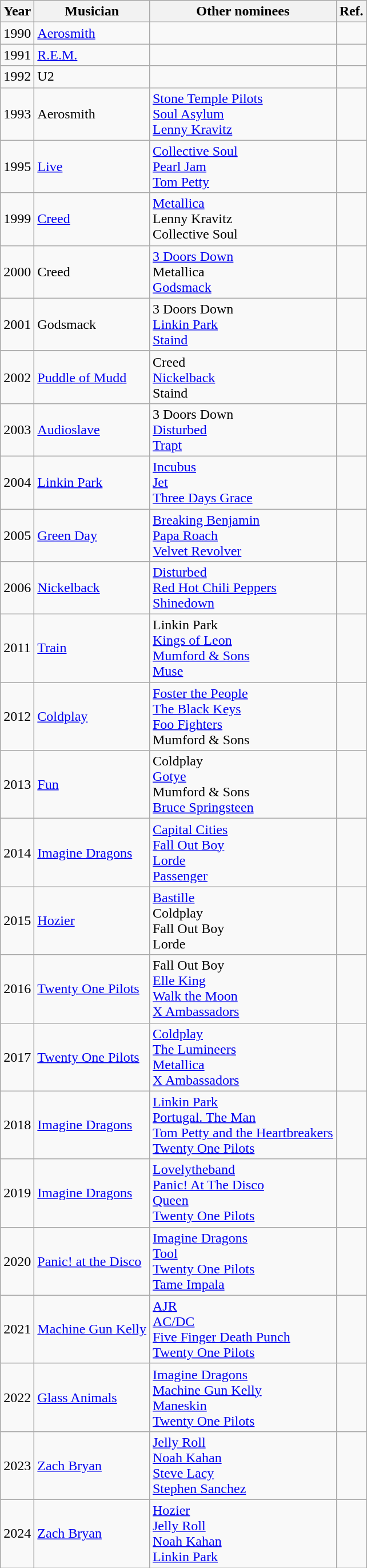<table class="wikitable">
<tr>
<th>Year</th>
<th>Musician</th>
<th>Other nominees</th>
<th>Ref.</th>
</tr>
<tr>
<td>1990</td>
<td><a href='#'>Aerosmith</a></td>
<td></td>
<td></td>
</tr>
<tr>
<td>1991</td>
<td><a href='#'>R.E.M.</a></td>
<td></td>
<td></td>
</tr>
<tr>
<td>1992</td>
<td>U2</td>
<td></td>
<td></td>
</tr>
<tr>
<td>1993</td>
<td>Aerosmith</td>
<td><a href='#'>Stone Temple Pilots</a><br><a href='#'>Soul Asylum</a><br><a href='#'>Lenny Kravitz</a></td>
<td></td>
</tr>
<tr>
<td>1995</td>
<td><a href='#'>Live</a></td>
<td><a href='#'>Collective Soul</a><br><a href='#'>Pearl Jam</a><br><a href='#'>Tom Petty</a></td>
<td></td>
</tr>
<tr>
<td>1999</td>
<td><a href='#'>Creed</a></td>
<td><a href='#'>Metallica</a><br>Lenny Kravitz<br>Collective Soul<br></td>
<td></td>
</tr>
<tr>
<td>2000</td>
<td>Creed</td>
<td><a href='#'>3 Doors Down</a><br>Metallica<br><a href='#'>Godsmack</a></td>
<td></td>
</tr>
<tr>
<td>2001</td>
<td>Godsmack</td>
<td>3 Doors Down<br><a href='#'>Linkin Park</a><br><a href='#'>Staind</a></td>
<td></td>
</tr>
<tr>
<td>2002</td>
<td><a href='#'>Puddle of Mudd</a></td>
<td>Creed<br><a href='#'>Nickelback</a><br>Staind</td>
<td></td>
</tr>
<tr>
<td>2003</td>
<td><a href='#'>Audioslave</a></td>
<td>3 Doors Down<br><a href='#'>Disturbed</a><br><a href='#'>Trapt</a></td>
<td></td>
</tr>
<tr>
<td>2004</td>
<td><a href='#'>Linkin Park</a></td>
<td><a href='#'>Incubus</a><br><a href='#'>Jet</a><br><a href='#'>Three Days Grace</a></td>
<td></td>
</tr>
<tr>
<td>2005</td>
<td><a href='#'>Green Day</a></td>
<td><a href='#'>Breaking Benjamin</a><br><a href='#'>Papa Roach</a><br><a href='#'>Velvet Revolver</a></td>
<td></td>
</tr>
<tr>
<td>2006</td>
<td><a href='#'>Nickelback</a></td>
<td><a href='#'>Disturbed</a><br><a href='#'>Red Hot Chili Peppers</a><br><a href='#'>Shinedown</a></td>
<td></td>
</tr>
<tr>
<td>2011</td>
<td><a href='#'>Train</a></td>
<td>Linkin Park<br><a href='#'>Kings of Leon</a><br><a href='#'>Mumford & Sons</a><br><a href='#'>Muse</a></td>
<td></td>
</tr>
<tr>
<td>2012</td>
<td><a href='#'>Coldplay</a></td>
<td><a href='#'>Foster the People</a><br><a href='#'>The Black Keys</a><br><a href='#'>Foo Fighters</a><br>Mumford & Sons</td>
<td></td>
</tr>
<tr>
<td>2013</td>
<td><a href='#'>Fun</a></td>
<td>Coldplay<br><a href='#'>Gotye</a><br>Mumford & Sons<br><a href='#'>Bruce Springsteen</a></td>
<td></td>
</tr>
<tr>
<td>2014</td>
<td><a href='#'>Imagine Dragons</a></td>
<td><a href='#'>Capital Cities</a><br><a href='#'>Fall Out Boy</a><br><a href='#'>Lorde</a><br><a href='#'>Passenger</a></td>
<td></td>
</tr>
<tr>
<td>2015</td>
<td><a href='#'>Hozier</a></td>
<td><a href='#'>Bastille</a><br>Coldplay<br>Fall Out Boy<br>Lorde</td>
<td></td>
</tr>
<tr>
<td>2016</td>
<td><a href='#'>Twenty One Pilots</a></td>
<td>Fall Out Boy<br><a href='#'>Elle King</a><br><a href='#'>Walk the Moon</a><br><a href='#'>X Ambassadors</a></td>
<td></td>
</tr>
<tr>
<td>2017</td>
<td><a href='#'>Twenty One Pilots</a></td>
<td><a href='#'>Coldplay</a><br><a href='#'>The Lumineers</a><br><a href='#'>Metallica</a><br><a href='#'>X Ambassadors</a></td>
<td></td>
</tr>
<tr>
<td>2018</td>
<td><a href='#'>Imagine Dragons</a></td>
<td><a href='#'>Linkin Park</a><br><a href='#'>Portugal. The Man</a><br><a href='#'>Tom Petty and the Heartbreakers</a><br><a href='#'>Twenty One Pilots</a></td>
<td></td>
</tr>
<tr>
<td>2019</td>
<td><a href='#'>Imagine Dragons</a></td>
<td><a href='#'>Lovelytheband</a><br><a href='#'>Panic! At The Disco</a><br><a href='#'>Queen</a><br><a href='#'>Twenty One Pilots</a></td>
<td></td>
</tr>
<tr>
<td>2020</td>
<td><a href='#'>Panic! at the Disco</a></td>
<td><a href='#'>Imagine Dragons</a><br><a href='#'>Tool</a><br><a href='#'>Twenty One Pilots</a><br><a href='#'>Tame Impala</a></td>
<td></td>
</tr>
<tr>
<td>2021</td>
<td><a href='#'>Machine Gun Kelly</a></td>
<td><a href='#'>AJR</a><br><a href='#'>AC/DC</a><br><a href='#'>Five Finger Death Punch</a><br><a href='#'>Twenty One Pilots</a></td>
<td></td>
</tr>
<tr>
<td>2022</td>
<td><a href='#'>Glass Animals</a></td>
<td><a href='#'>Imagine Dragons</a><br><a href='#'>Machine Gun Kelly</a><br><a href='#'>Maneskin</a><br><a href='#'>Twenty One Pilots</a></td>
<td></td>
</tr>
<tr>
<td>2023</td>
<td><a href='#'>Zach Bryan</a></td>
<td><a href='#'>Jelly Roll</a><br><a href='#'>Noah Kahan</a><br><a href='#'>Steve Lacy</a><br><a href='#'>Stephen Sanchez</a></td>
<td></td>
</tr>
<tr>
<td>2024</td>
<td><a href='#'>Zach Bryan</a></td>
<td><a href='#'>Hozier</a><br><a href='#'>Jelly Roll</a><br><a href='#'>Noah Kahan</a><br><a href='#'>Linkin Park</a></td>
<td></td>
</tr>
</table>
